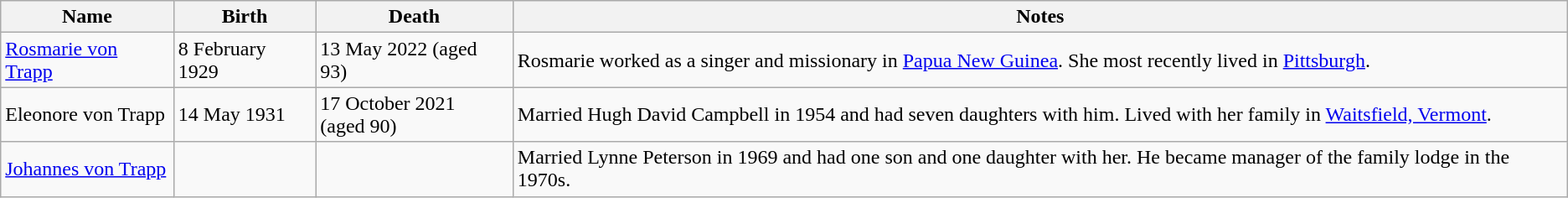<table class="wikitable">
<tr>
<th>Name</th>
<th>Birth</th>
<th>Death</th>
<th>Notes</th>
</tr>
<tr>
<td><a href='#'>Rosmarie von Trapp</a></td>
<td>8 February 1929</td>
<td>13 May 2022 (aged 93)</td>
<td>Rosmarie worked as a singer and missionary in <a href='#'>Papua New Guinea</a>. She most recently lived in <a href='#'>Pittsburgh</a>.</td>
</tr>
<tr>
<td>Eleonore von Trapp</td>
<td>14 May 1931</td>
<td>17 October 2021<br>(aged 90)</td>
<td>Married Hugh David Campbell in 1954 and had seven daughters with him. Lived with her family in <a href='#'>Waitsfield, Vermont</a>.</td>
</tr>
<tr>
<td><a href='#'>Johannes von Trapp</a></td>
<td></td>
<td></td>
<td>Married Lynne Peterson in 1969 and had one son and one daughter with her. He became manager of the family lodge in the 1970s.</td>
</tr>
</table>
